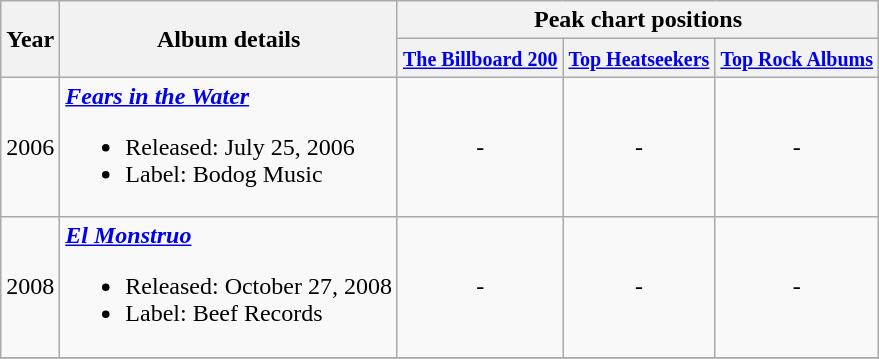<table class="wikitable">
<tr>
<th rowspan=2>Year</th>
<th rowspan=2>Album details</th>
<th colspan=3>Peak chart positions</th>
</tr>
<tr>
<th style="width:em"><small><a href='#'>The Billboard 200</a></small></th>
<th style="width:em"><small><a href='#'>Top Heatseekers</a></small></th>
<th style="width:em"><small><a href='#'>Top Rock Albums</a></small></th>
</tr>
<tr>
<td>2006</td>
<td><strong><em><a href='#'>Fears in the Water</a></em></strong> <br><ul><li>Released: July 25, 2006</li><li>Label: Bodog Music</li></ul></td>
<td style="text-align:center;">-</td>
<td style="text-align:center;">-</td>
<td style="text-align:center;">-</td>
</tr>
<tr>
<td>2008</td>
<td><strong><em><a href='#'>El Monstruo</a></em></strong><br><ul><li>Released: October 27, 2008</li><li>Label: Beef Records</li></ul></td>
<td style="text-align:center;">-</td>
<td style="text-align:center;">-</td>
<td style="text-align:center;">-</td>
</tr>
<tr>
</tr>
</table>
